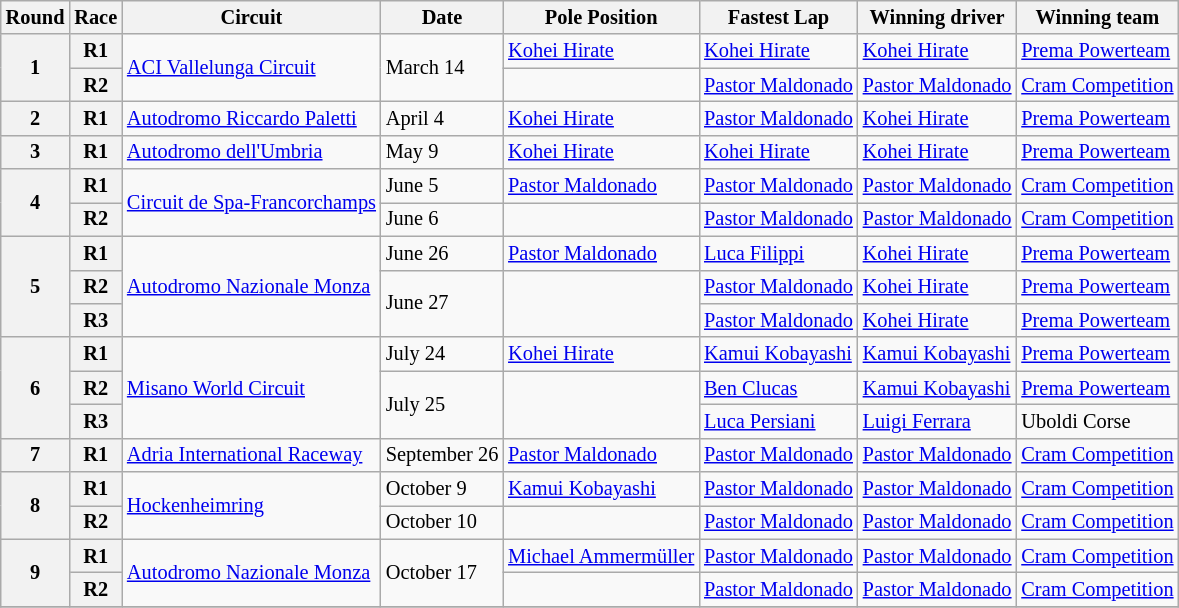<table class="wikitable" style="font-size:85%">
<tr>
<th>Round</th>
<th>Race</th>
<th>Circuit</th>
<th>Date</th>
<th>Pole Position</th>
<th>Fastest Lap</th>
<th>Winning driver</th>
<th>Winning team</th>
</tr>
<tr>
<th rowspan=2>1</th>
<th>R1</th>
<td nowrap rowspan=2> <a href='#'>ACI Vallelunga Circuit</a></td>
<td nowrap rowspan=2>March 14</td>
<td nowrap> <a href='#'>Kohei Hirate</a></td>
<td nowrap> <a href='#'>Kohei Hirate</a></td>
<td nowrap> <a href='#'>Kohei Hirate</a></td>
<td nowrap> <a href='#'>Prema Powerteam</a></td>
</tr>
<tr>
<th>R2</th>
<td nowrap></td>
<td nowrap> <a href='#'>Pastor Maldonado</a></td>
<td nowrap> <a href='#'>Pastor Maldonado</a></td>
<td nowrap> <a href='#'>Cram Competition</a></td>
</tr>
<tr>
<th>2</th>
<th>R1</th>
<td nowrap> <a href='#'>Autodromo Riccardo Paletti</a></td>
<td nowrap>April 4</td>
<td nowrap> <a href='#'>Kohei Hirate</a></td>
<td nowrap> <a href='#'>Pastor Maldonado</a></td>
<td nowrap> <a href='#'>Kohei Hirate</a></td>
<td nowrap> <a href='#'>Prema Powerteam</a></td>
</tr>
<tr>
<th>3</th>
<th>R1</th>
<td nowrap> <a href='#'>Autodromo dell'Umbria</a></td>
<td nowrap>May 9</td>
<td nowrap> <a href='#'>Kohei Hirate</a></td>
<td nowrap> <a href='#'>Kohei Hirate</a></td>
<td nowrap> <a href='#'>Kohei Hirate</a></td>
<td nowrap> <a href='#'>Prema Powerteam</a></td>
</tr>
<tr>
<th rowspan=2>4</th>
<th>R1</th>
<td nowrap rowspan=2> <a href='#'>Circuit de Spa-Francorchamps</a></td>
<td nowrap>June 5</td>
<td nowrap> <a href='#'>Pastor Maldonado</a></td>
<td nowrap> <a href='#'>Pastor Maldonado</a></td>
<td nowrap> <a href='#'>Pastor Maldonado</a></td>
<td nowrap> <a href='#'>Cram Competition</a></td>
</tr>
<tr>
<th>R2</th>
<td nowrap>June 6</td>
<td nowrap></td>
<td nowrap> <a href='#'>Pastor Maldonado</a></td>
<td nowrap> <a href='#'>Pastor Maldonado</a></td>
<td nowrap> <a href='#'>Cram Competition</a></td>
</tr>
<tr>
<th rowspan=3>5</th>
<th>R1</th>
<td nowrap rowspan=3> <a href='#'>Autodromo Nazionale Monza</a></td>
<td nowrap>June 26</td>
<td nowrap> <a href='#'>Pastor Maldonado</a></td>
<td nowrap> <a href='#'>Luca Filippi</a></td>
<td nowrap> <a href='#'>Kohei Hirate</a></td>
<td nowrap> <a href='#'>Prema Powerteam</a></td>
</tr>
<tr>
<th>R2</th>
<td nowrap rowspan=2>June 27</td>
<td nowrap rowspan=2></td>
<td nowrap> <a href='#'>Pastor Maldonado</a></td>
<td nowrap> <a href='#'>Kohei Hirate</a></td>
<td nowrap> <a href='#'>Prema Powerteam</a></td>
</tr>
<tr>
<th>R3</th>
<td nowrap> <a href='#'>Pastor Maldonado</a></td>
<td nowrap> <a href='#'>Kohei Hirate</a></td>
<td nowrap> <a href='#'>Prema Powerteam</a></td>
</tr>
<tr>
<th rowspan=3>6</th>
<th>R1</th>
<td nowrap rowspan=3> <a href='#'>Misano World Circuit</a></td>
<td nowrap>July 24</td>
<td nowrap> <a href='#'>Kohei Hirate</a></td>
<td nowrap> <a href='#'>Kamui Kobayashi</a></td>
<td nowrap> <a href='#'>Kamui Kobayashi</a></td>
<td nowrap> <a href='#'>Prema Powerteam</a></td>
</tr>
<tr>
<th>R2</th>
<td nowrap rowspan=2>July 25</td>
<td nowrap rowspan=2></td>
<td nowrap> <a href='#'>Ben Clucas</a></td>
<td nowrap> <a href='#'>Kamui Kobayashi</a></td>
<td nowrap> <a href='#'>Prema Powerteam</a></td>
</tr>
<tr>
<th>R3</th>
<td nowrap> <a href='#'>Luca Persiani</a></td>
<td nowrap> <a href='#'>Luigi Ferrara</a></td>
<td nowrap> Uboldi Corse</td>
</tr>
<tr>
<th>7</th>
<th>R1</th>
<td nowrap> <a href='#'>Adria International Raceway</a></td>
<td nowrap>September 26</td>
<td nowrap> <a href='#'>Pastor Maldonado</a></td>
<td nowrap> <a href='#'>Pastor Maldonado</a></td>
<td nowrap> <a href='#'>Pastor Maldonado</a></td>
<td nowrap> <a href='#'>Cram Competition</a></td>
</tr>
<tr>
<th rowspan=2>8</th>
<th>R1</th>
<td nowrap rowspan=2> <a href='#'>Hockenheimring</a></td>
<td nowrap>October 9</td>
<td nowrap> <a href='#'>Kamui Kobayashi</a></td>
<td nowrap> <a href='#'>Pastor Maldonado</a></td>
<td nowrap> <a href='#'>Pastor Maldonado</a></td>
<td nowrap> <a href='#'>Cram Competition</a></td>
</tr>
<tr>
<th>R2</th>
<td nowrap>October 10</td>
<td nowrap></td>
<td nowrap> <a href='#'>Pastor Maldonado</a></td>
<td nowrap> <a href='#'>Pastor Maldonado</a></td>
<td nowrap> <a href='#'>Cram Competition</a></td>
</tr>
<tr>
<th rowspan=2>9</th>
<th>R1</th>
<td nowrap rowspan=2> <a href='#'>Autodromo Nazionale Monza</a></td>
<td nowrap rowspan=2>October 17</td>
<td nowrap> <a href='#'>Michael Ammermüller</a></td>
<td nowrap> <a href='#'>Pastor Maldonado</a></td>
<td nowrap> <a href='#'>Pastor Maldonado</a></td>
<td nowrap> <a href='#'>Cram Competition</a></td>
</tr>
<tr>
<th>R2</th>
<td nowrap></td>
<td nowrap> <a href='#'>Pastor Maldonado</a></td>
<td nowrap> <a href='#'>Pastor Maldonado</a></td>
<td nowrap> <a href='#'>Cram Competition</a></td>
</tr>
<tr>
</tr>
</table>
